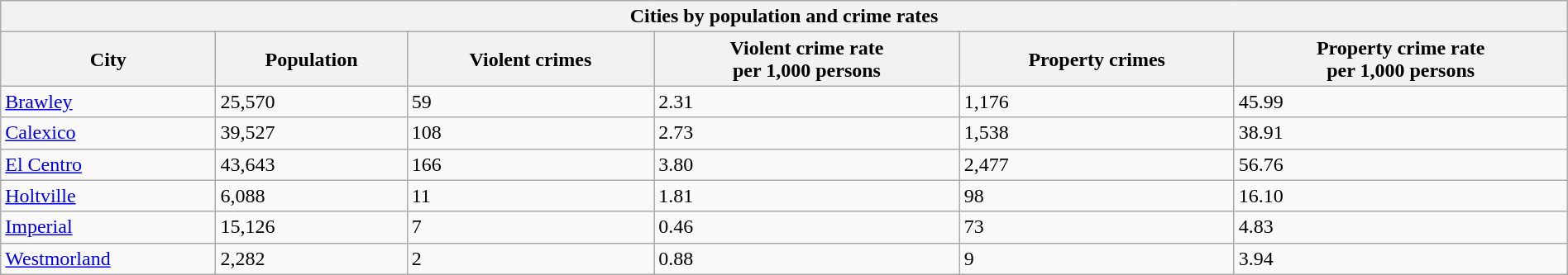<table class="wikitable collapsible collapsed sortable" style="width: 100%;">
<tr>
<th colspan="9">Cities by population and crime rates</th>
</tr>
<tr>
<th>City</th>
<th data-sort-type="number">Population</th>
<th data-sort-type="number">Violent crimes</th>
<th data-sort-type="number">Violent crime rate<br>per 1,000 persons</th>
<th data-sort-type="number">Property crimes</th>
<th data-sort-type="number">Property crime rate<br>per 1,000 persons</th>
</tr>
<tr>
<td><a href='#'>Brawley</a></td>
<td>25,570</td>
<td>59</td>
<td>2.31</td>
<td>1,176</td>
<td>45.99</td>
</tr>
<tr>
<td><a href='#'>Calexico</a></td>
<td>39,527</td>
<td>108</td>
<td>2.73</td>
<td>1,538</td>
<td>38.91</td>
</tr>
<tr>
<td><a href='#'>El Centro</a></td>
<td>43,643</td>
<td>166</td>
<td>3.80</td>
<td>2,477</td>
<td>56.76</td>
</tr>
<tr>
<td><a href='#'>Holtville</a></td>
<td>6,088</td>
<td>11</td>
<td>1.81</td>
<td>98</td>
<td>16.10</td>
</tr>
<tr>
<td><a href='#'>Imperial</a></td>
<td>15,126</td>
<td>7</td>
<td>0.46</td>
<td>73</td>
<td>4.83</td>
</tr>
<tr>
<td><a href='#'>Westmorland</a></td>
<td>2,282</td>
<td>2</td>
<td>0.88</td>
<td>9</td>
<td>3.94</td>
</tr>
</table>
